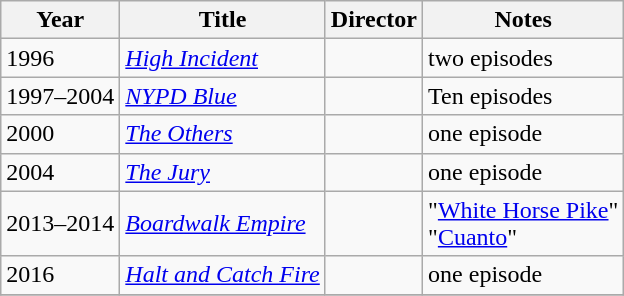<table class="wikitable">
<tr>
<th>Year</th>
<th>Title</th>
<th>Director</th>
<th>Notes</th>
</tr>
<tr>
<td>1996</td>
<td><em><a href='#'>High Incident</a></em></td>
<td></td>
<td>two episodes</td>
</tr>
<tr>
<td>1997–2004</td>
<td><em><a href='#'>NYPD Blue</a></em></td>
<td></td>
<td>Ten episodes</td>
</tr>
<tr>
<td>2000</td>
<td><em><a href='#'>The Others</a></em></td>
<td></td>
<td>one episode</td>
</tr>
<tr>
<td>2004</td>
<td><em><a href='#'>The Jury</a></em></td>
<td></td>
<td>one episode</td>
</tr>
<tr>
<td>2013–2014</td>
<td><em><a href='#'>Boardwalk Empire</a></em></td>
<td></td>
<td>"<a href='#'>White Horse Pike</a>"<br>"<a href='#'>Cuanto</a>"</td>
</tr>
<tr>
<td>2016</td>
<td><em><a href='#'>Halt and Catch Fire</a></em></td>
<td></td>
<td>one episode</td>
</tr>
<tr>
</tr>
</table>
